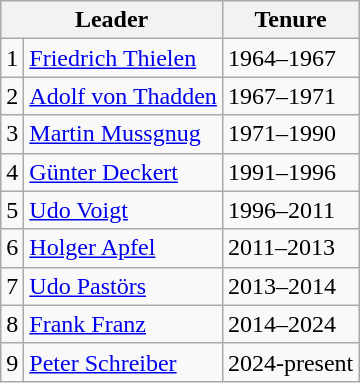<table class="wikitable">
<tr>
<th colspan="2">Leader</th>
<th>Tenure</th>
</tr>
<tr>
<td>1</td>
<td><a href='#'>Friedrich Thielen</a></td>
<td>1964–1967</td>
</tr>
<tr>
<td>2</td>
<td><a href='#'>Adolf von Thadden</a></td>
<td>1967–1971</td>
</tr>
<tr>
<td>3</td>
<td><a href='#'>Martin Mussgnug</a></td>
<td>1971–1990</td>
</tr>
<tr>
<td>4</td>
<td><a href='#'>Günter Deckert</a></td>
<td>1991–1996</td>
</tr>
<tr>
<td>5</td>
<td><a href='#'>Udo Voigt</a></td>
<td>1996–2011</td>
</tr>
<tr>
<td>6</td>
<td><a href='#'>Holger Apfel</a></td>
<td>2011–2013</td>
</tr>
<tr>
<td>7</td>
<td><a href='#'>Udo Pastörs</a></td>
<td>2013–2014</td>
</tr>
<tr>
<td>8</td>
<td><a href='#'>Frank Franz</a></td>
<td>2014–2024</td>
</tr>
<tr>
<td>9</td>
<td><a href='#'>Peter Schreiber</a></td>
<td>2024-present</td>
</tr>
</table>
